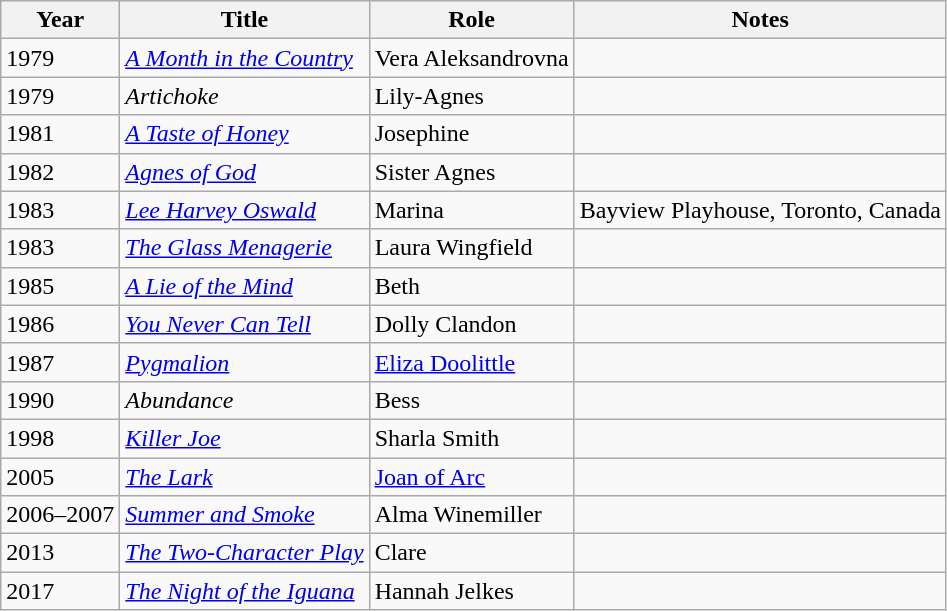<table class="wikitable sortable">
<tr>
<th>Year</th>
<th>Title</th>
<th>Role</th>
<th class="unsortable">Notes</th>
</tr>
<tr>
<td>1979</td>
<td data-sort-value="Month in the Country, A"><em><a href='#'>A Month in the Country</a></em></td>
<td>Vera Aleksandrovna</td>
<td></td>
</tr>
<tr>
<td>1979</td>
<td><em>Artichoke</em></td>
<td>Lily-Agnes</td>
<td></td>
</tr>
<tr>
<td>1981</td>
<td data-sort-value="Taste of Honey, A"><em><a href='#'>A Taste of Honey</a></em></td>
<td>Josephine</td>
<td></td>
</tr>
<tr>
<td>1982</td>
<td><em><a href='#'>Agnes of God</a></em></td>
<td>Sister Agnes</td>
<td></td>
</tr>
<tr>
<td>1983</td>
<td><em><a href='#'>Lee Harvey Oswald</a></em></td>
<td>Marina</td>
<td>Bayview Playhouse, Toronto, Canada</td>
</tr>
<tr>
<td>1983</td>
<td data-sort-value="Glass Menagerie, The"><em><a href='#'>The Glass Menagerie</a></em></td>
<td>Laura Wingfield</td>
<td></td>
</tr>
<tr>
<td>1985</td>
<td data-sort-value="Lie of the Mind, A"><em><a href='#'>A Lie of the Mind</a></em></td>
<td>Beth</td>
<td></td>
</tr>
<tr>
<td>1986</td>
<td><em><a href='#'>You Never Can Tell</a></em></td>
<td>Dolly Clandon</td>
<td></td>
</tr>
<tr>
<td>1987</td>
<td><em><a href='#'>Pygmalion</a></em></td>
<td><a href='#'>Eliza Doolittle</a></td>
<td></td>
</tr>
<tr>
<td>1990</td>
<td><em>Abundance</em></td>
<td>Bess</td>
<td></td>
</tr>
<tr>
<td>1998</td>
<td><em><a href='#'>Killer Joe</a></em></td>
<td>Sharla Smith</td>
<td></td>
</tr>
<tr>
<td>2005</td>
<td data-sort-value="Lark, The"><em><a href='#'>The Lark</a></em></td>
<td><a href='#'>Joan of Arc</a></td>
<td></td>
</tr>
<tr>
<td>2006–2007</td>
<td><em><a href='#'>Summer and Smoke</a></em></td>
<td>Alma Winemiller</td>
<td></td>
</tr>
<tr>
<td>2013</td>
<td data-sort-value="Two-Character Play, The"><em><a href='#'>The Two-Character Play</a></em></td>
<td>Clare</td>
<td></td>
</tr>
<tr>
<td>2017</td>
<td data-sort-value="Night of the Iguana, The"><em><a href='#'>The Night of the Iguana</a></em></td>
<td>Hannah Jelkes</td>
<td></td>
</tr>
</table>
